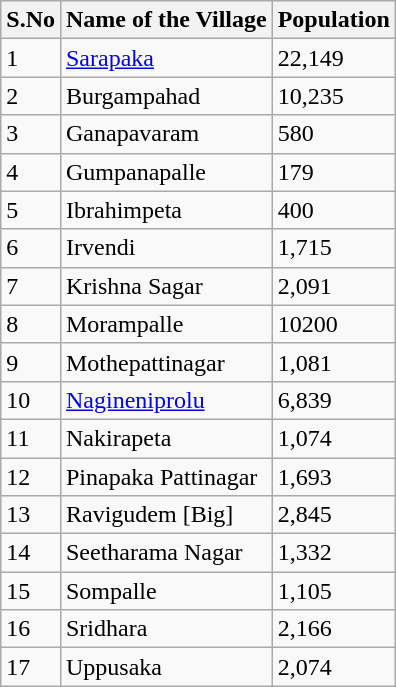<table class="wikitable">
<tr>
<th>S.No</th>
<th>Name of the Village</th>
<th>Population</th>
</tr>
<tr>
<td>1</td>
<td><a href='#'>Sarapaka</a></td>
<td>22,149</td>
</tr>
<tr>
<td>2</td>
<td>Burgampahad</td>
<td>10,235</td>
</tr>
<tr>
<td>3</td>
<td>Ganapavaram</td>
<td>580</td>
</tr>
<tr>
<td>4</td>
<td>Gumpanapalle</td>
<td>179</td>
</tr>
<tr>
<td>5</td>
<td>Ibrahimpeta</td>
<td>400</td>
</tr>
<tr>
<td>6</td>
<td>Irvendi</td>
<td>1,715</td>
</tr>
<tr>
<td>7</td>
<td>Krishna Sagar</td>
<td>2,091</td>
</tr>
<tr>
<td>8</td>
<td>Morampalle</td>
<td>10200</td>
</tr>
<tr>
<td>9</td>
<td>Mothepattinagar</td>
<td>1,081</td>
</tr>
<tr>
<td>10</td>
<td><a href='#'>Nagineniprolu</a></td>
<td>6,839</td>
</tr>
<tr>
<td>11</td>
<td>Nakirapeta</td>
<td>1,074</td>
</tr>
<tr>
<td>12</td>
<td>Pinapaka Pattinagar</td>
<td>1,693</td>
</tr>
<tr>
<td>13</td>
<td>Ravigudem [Big]</td>
<td>2,845</td>
</tr>
<tr>
<td>14</td>
<td>Seetharama Nagar</td>
<td>1,332</td>
</tr>
<tr>
<td>15</td>
<td>Sompalle</td>
<td>1,105</td>
</tr>
<tr>
<td>16</td>
<td>Sridhara</td>
<td>2,166</td>
</tr>
<tr>
<td>17</td>
<td>Uppusaka</td>
<td>2,074</td>
</tr>
</table>
